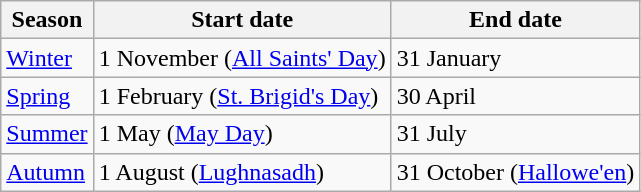<table class="wikitable">
<tr>
<th>Season</th>
<th>Start date</th>
<th>End date</th>
</tr>
<tr>
<td><a href='#'>Winter</a></td>
<td>1 November (<a href='#'>All Saints' Day</a>)</td>
<td>31 January</td>
</tr>
<tr>
<td><a href='#'>Spring</a></td>
<td>1 February (<a href='#'>St. Brigid's Day</a>)</td>
<td>30 April</td>
</tr>
<tr>
<td><a href='#'>Summer</a></td>
<td>1 May (<a href='#'>May Day</a>)</td>
<td>31 July</td>
</tr>
<tr>
<td><a href='#'>Autumn</a></td>
<td>1 August (<a href='#'>Lughnasadh</a>)</td>
<td>31 October (<a href='#'>Hallowe'en</a>)</td>
</tr>
</table>
